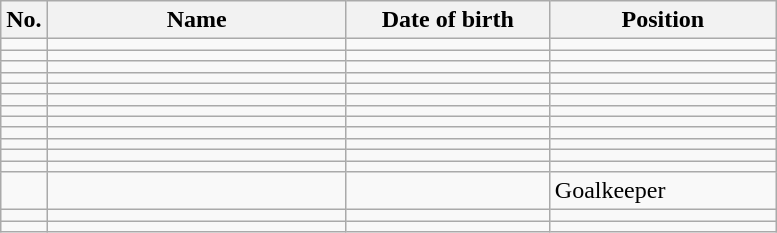<table class="wikitable sortable" style=font-size:100%; text-align:center;>
<tr>
<th>No.</th>
<th style=width:12em>Name</th>
<th style=width:8em>Date of birth</th>
<th style=width:9em>Position</th>
</tr>
<tr>
<td></td>
<td align=left></td>
<td align=right></td>
<td></td>
</tr>
<tr>
<td></td>
<td align=left></td>
<td align=right></td>
<td></td>
</tr>
<tr>
<td></td>
<td align=left></td>
<td align=right></td>
<td></td>
</tr>
<tr>
<td></td>
<td align=left></td>
<td align=right></td>
<td></td>
</tr>
<tr>
<td></td>
<td align=left></td>
<td align=right></td>
<td></td>
</tr>
<tr>
<td></td>
<td align=left></td>
<td align=right></td>
<td></td>
</tr>
<tr>
<td></td>
<td align=left></td>
<td align=right></td>
<td></td>
</tr>
<tr>
<td></td>
<td align=left></td>
<td align=right></td>
<td></td>
</tr>
<tr>
<td></td>
<td align=left></td>
<td align=right></td>
<td></td>
</tr>
<tr>
<td></td>
<td align=left></td>
<td align=right></td>
<td></td>
</tr>
<tr>
<td></td>
<td align=left></td>
<td align=right></td>
<td></td>
</tr>
<tr>
<td></td>
<td align=left></td>
<td align=right></td>
<td></td>
</tr>
<tr>
<td></td>
<td align=left></td>
<td align=right></td>
<td>Goalkeeper</td>
</tr>
<tr>
<td></td>
<td align=left></td>
<td align=right></td>
<td></td>
</tr>
<tr>
<td></td>
<td align=left></td>
<td align=right></td>
<td></td>
</tr>
</table>
